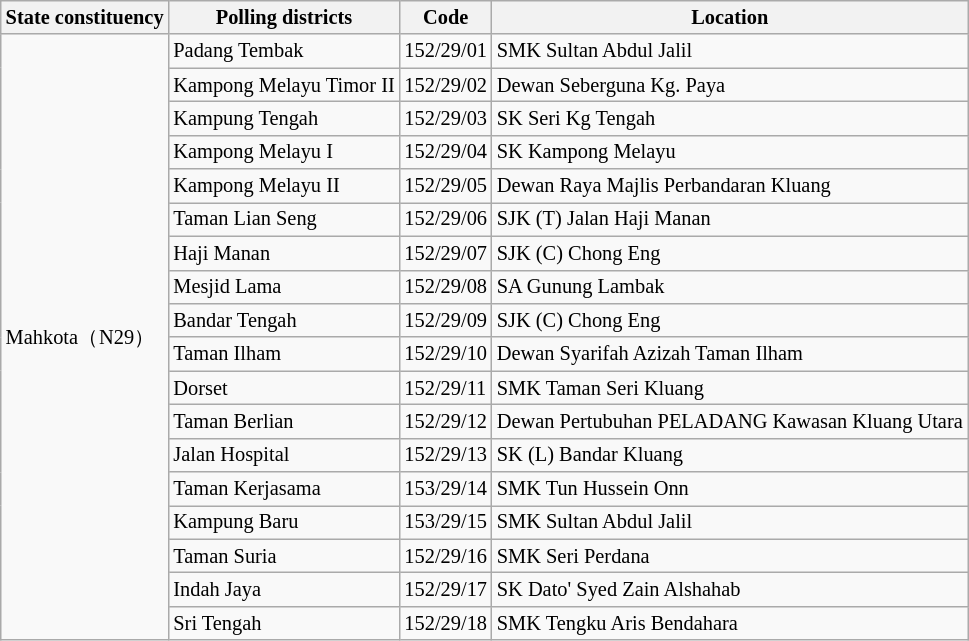<table class="wikitable sortable mw-collapsible" style="white-space:nowrap;font-size:85%">
<tr>
<th>State constituency</th>
<th>Polling districts</th>
<th>Code</th>
<th>Location</th>
</tr>
<tr>
<td rowspan="18">Mahkota（N29）</td>
<td>Padang Tembak</td>
<td>152/29/01</td>
<td>SMK Sultan Abdul Jalil</td>
</tr>
<tr>
<td>Kampong Melayu Timor II</td>
<td>152/29/02</td>
<td>Dewan Seberguna Kg. Paya</td>
</tr>
<tr>
<td>Kampung Tengah</td>
<td>152/29/03</td>
<td>SK Seri Kg Tengah</td>
</tr>
<tr>
<td>Kampong Melayu I</td>
<td>152/29/04</td>
<td>SK Kampong Melayu</td>
</tr>
<tr>
<td>Kampong Melayu II</td>
<td>152/29/05</td>
<td>Dewan Raya Majlis Perbandaran Kluang</td>
</tr>
<tr>
<td>Taman Lian Seng</td>
<td>152/29/06</td>
<td>SJK (T) Jalan Haji Manan</td>
</tr>
<tr>
<td>Haji Manan</td>
<td>152/29/07</td>
<td>SJK (C) Chong Eng</td>
</tr>
<tr>
<td>Mesjid Lama</td>
<td>152/29/08</td>
<td>SA Gunung Lambak</td>
</tr>
<tr>
<td>Bandar Tengah</td>
<td>152/29/09</td>
<td>SJK (C) Chong Eng</td>
</tr>
<tr>
<td>Taman Ilham</td>
<td>152/29/10</td>
<td>Dewan Syarifah Azizah Taman Ilham</td>
</tr>
<tr>
<td>Dorset</td>
<td>152/29/11</td>
<td>SMK Taman Seri Kluang</td>
</tr>
<tr>
<td>Taman Berlian</td>
<td>152/29/12</td>
<td>Dewan Pertubuhan PELADANG Kawasan Kluang Utara</td>
</tr>
<tr>
<td>Jalan Hospital</td>
<td>152/29/13</td>
<td>SK (L) Bandar Kluang</td>
</tr>
<tr>
<td>Taman Kerjasama</td>
<td>153/29/14</td>
<td>SMK Tun Hussein Onn</td>
</tr>
<tr>
<td>Kampung Baru</td>
<td>153/29/15</td>
<td>SMK Sultan Abdul Jalil</td>
</tr>
<tr>
<td>Taman Suria</td>
<td>152/29/16</td>
<td>SMK Seri Perdana</td>
</tr>
<tr>
<td>Indah Jaya</td>
<td>152/29/17</td>
<td>SK Dato' Syed Zain Alshahab</td>
</tr>
<tr>
<td>Sri Tengah</td>
<td>152/29/18</td>
<td>SMK Tengku Aris Bendahara</td>
</tr>
</table>
